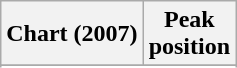<table class="wikitable plainrowheaders">
<tr>
<th>Chart (2007)</th>
<th>Peak<br>position</th>
</tr>
<tr>
</tr>
<tr>
</tr>
<tr>
</tr>
</table>
